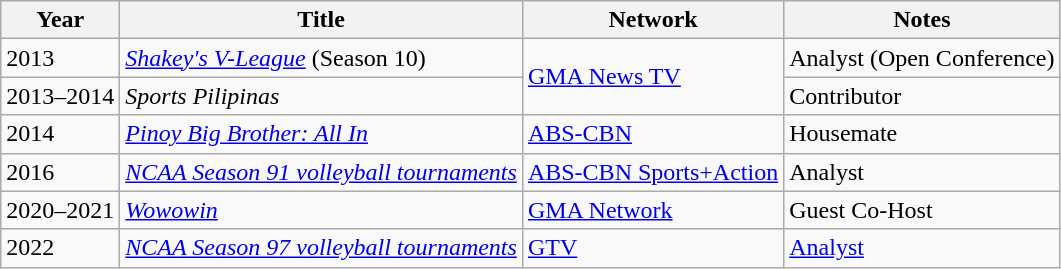<table class="wikitable">
<tr>
<th>Year</th>
<th>Title</th>
<th>Network</th>
<th>Notes</th>
</tr>
<tr>
<td>2013</td>
<td><em><a href='#'>Shakey's V-League</a></em>  (Season 10)</td>
<td rowspan=2><a href='#'>GMA News TV</a></td>
<td>Analyst (Open Conference)</td>
</tr>
<tr>
<td>2013–2014</td>
<td><em>Sports Pilipinas</em></td>
<td>Contributor</td>
</tr>
<tr>
<td>2014</td>
<td><em><a href='#'>Pinoy Big Brother: All In</a></em></td>
<td><a href='#'>ABS-CBN</a></td>
<td>Housemate</td>
</tr>
<tr>
<td>2016</td>
<td><em><a href='#'>NCAA Season 91 volleyball tournaments</a></em></td>
<td><a href='#'>ABS-CBN Sports+Action</a></td>
<td>Analyst</td>
</tr>
<tr>
<td>2020–2021</td>
<td><em><a href='#'>Wowowin</a></em></td>
<td><a href='#'>GMA Network</a></td>
<td>Guest Co-Host</td>
</tr>
<tr>
<td>2022</td>
<td><em><a href='#'>NCAA Season 97 volleyball tournaments</a></em></td>
<td><a href='#'>GTV</a></td>
<td><a href='#'>Analyst</a></td>
</tr>
</table>
